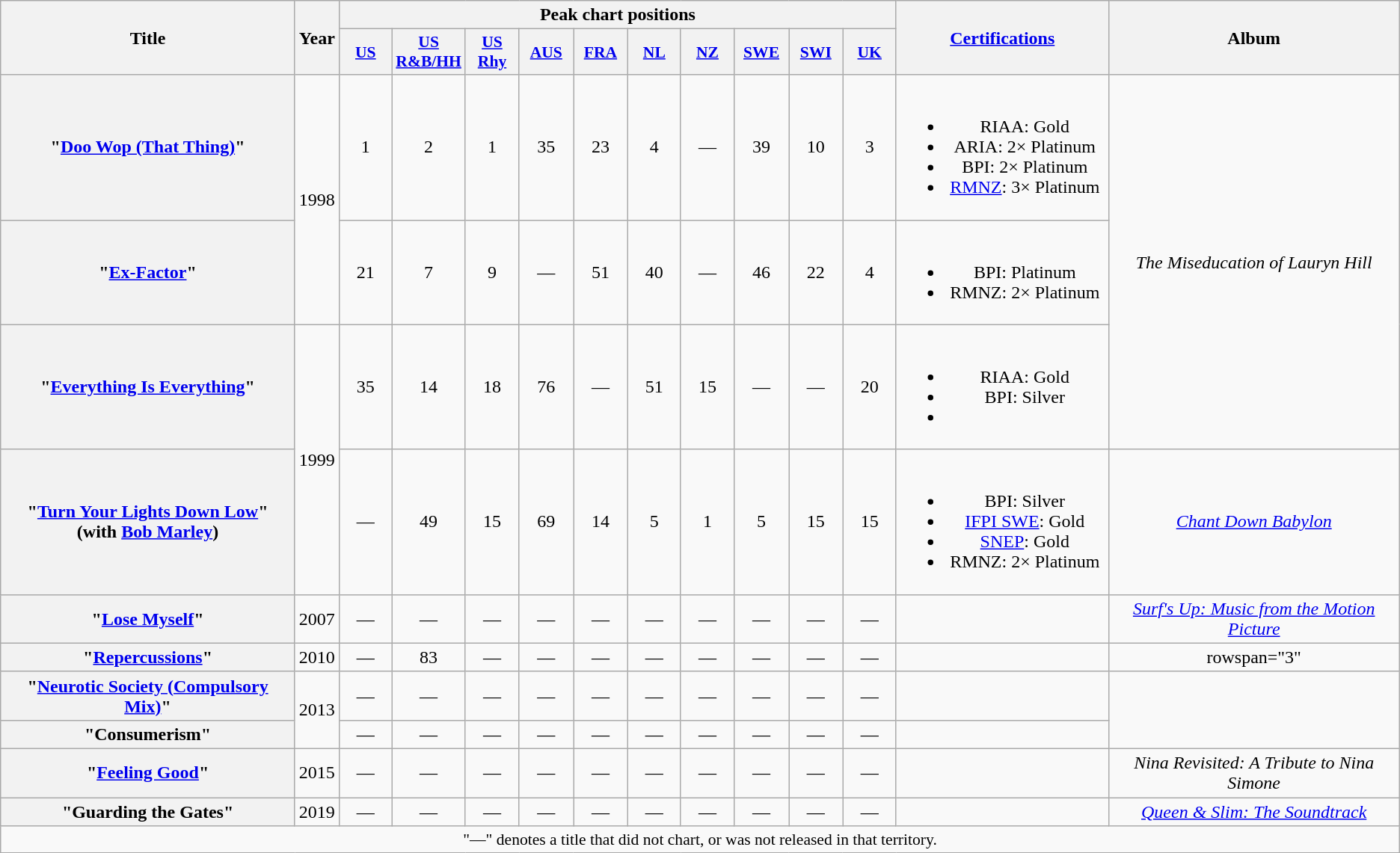<table class="wikitable plainrowheaders" style="text-align:center;">
<tr>
<th scope="col" rowspan="2" style="width:17em;">Title</th>
<th scope="col" rowspan="2" style="width:1em;">Year</th>
<th scope="col" colspan="10">Peak chart positions</th>
<th scope="col" rowspan="2" style="width:12em;"><a href='#'>Certifications</a></th>
<th scope="col" rowspan="2" style="width:17em;">Album</th>
</tr>
<tr>
<th scope="col" style="width:3em;font-size:90%;"><a href='#'>US</a><br></th>
<th scope="col" style="width:3em;font-size:90%;"><a href='#'>US R&B/HH</a><br></th>
<th scope="col" style="width:3em;font-size:90%;"><a href='#'>US Rhy</a><br></th>
<th scope="col" style="width:3em;font-size:90%;"><a href='#'>AUS</a><br></th>
<th scope="col" style="width:3em;font-size:90%;"><a href='#'>FRA</a><br></th>
<th scope="col" style="width:3em;font-size:90%;"><a href='#'>NL</a><br></th>
<th scope="col" style="width:3em;font-size:90%;"><a href='#'>NZ</a><br></th>
<th scope="col" style="width:3em;font-size:90%;"><a href='#'>SWE</a><br></th>
<th scope="col" style="width:3em;font-size:90%;"><a href='#'>SWI</a><br></th>
<th scope="col" style="width:3em;font-size:90%;"><a href='#'>UK</a><br></th>
</tr>
<tr>
<th scope="row">"<a href='#'>Doo Wop (That Thing)</a>"</th>
<td rowspan="2">1998</td>
<td>1</td>
<td>2</td>
<td>1</td>
<td>35</td>
<td>23</td>
<td>4</td>
<td>—</td>
<td>39</td>
<td>10</td>
<td>3</td>
<td><br><ul><li>RIAA: Gold</li><li>ARIA: 2× Platinum</li><li>BPI: 2× Platinum</li><li><a href='#'>RMNZ</a>: 3× Platinum</li></ul></td>
<td rowspan="3"><em>The Miseducation of Lauryn Hill</em></td>
</tr>
<tr>
<th scope="row">"<a href='#'>Ex-Factor</a>"</th>
<td>21</td>
<td>7</td>
<td>9</td>
<td>—</td>
<td>51</td>
<td>40</td>
<td>—</td>
<td>46</td>
<td>22</td>
<td>4</td>
<td><br><ul><li>BPI: Platinum</li><li>RMNZ: 2× Platinum</li></ul></td>
</tr>
<tr>
<th scope="row">"<a href='#'>Everything Is Everything</a>"</th>
<td rowspan="2">1999</td>
<td>35</td>
<td>14</td>
<td>18</td>
<td>76</td>
<td>—</td>
<td>51</td>
<td>15</td>
<td>—</td>
<td>—</td>
<td>20</td>
<td><br><ul><li>RIAA: Gold</li><li>BPI: Silver</li><li></li></ul></td>
</tr>
<tr>
<th scope="row">"<a href='#'>Turn Your Lights Down Low</a>"<br><span>(with <a href='#'>Bob Marley</a>)</span></th>
<td>—</td>
<td>49</td>
<td>15</td>
<td>69</td>
<td>14</td>
<td>5</td>
<td>1</td>
<td>5</td>
<td>15</td>
<td>15</td>
<td><br><ul><li>BPI: Silver</li><li><a href='#'>IFPI SWE</a>: Gold</li><li><a href='#'>SNEP</a>: Gold</li><li>RMNZ: 2× Platinum</li></ul></td>
<td><em><a href='#'>Chant Down Babylon</a></em></td>
</tr>
<tr>
<th scope="row">"<a href='#'>Lose Myself</a>"</th>
<td>2007</td>
<td>—</td>
<td>—</td>
<td>—</td>
<td>—</td>
<td>—</td>
<td>—</td>
<td>—</td>
<td>—</td>
<td>—</td>
<td>—</td>
<td></td>
<td><em><a href='#'>Surf's Up: Music from the Motion Picture</a></em></td>
</tr>
<tr>
<th scope="row">"<a href='#'>Repercussions</a>"</th>
<td>2010</td>
<td>—</td>
<td>83</td>
<td>—</td>
<td>—</td>
<td>—</td>
<td>—</td>
<td>—</td>
<td>—</td>
<td>—</td>
<td>—</td>
<td></td>
<td>rowspan="3" </td>
</tr>
<tr>
<th scope="row">"<a href='#'>Neurotic Society (Compulsory Mix)</a>"</th>
<td rowspan="2">2013</td>
<td>—</td>
<td>—</td>
<td>—</td>
<td>—</td>
<td>—</td>
<td>—</td>
<td>—</td>
<td>—</td>
<td>—</td>
<td>—</td>
<td></td>
</tr>
<tr>
<th scope="row">"Consumerism"</th>
<td>—</td>
<td>—</td>
<td>—</td>
<td>—</td>
<td>—</td>
<td>—</td>
<td>—</td>
<td>—</td>
<td>—</td>
<td>—</td>
<td></td>
</tr>
<tr>
<th scope="row">"<a href='#'>Feeling Good</a>"</th>
<td>2015</td>
<td>—</td>
<td>—</td>
<td>—</td>
<td>—</td>
<td>—</td>
<td>—</td>
<td>—</td>
<td>—</td>
<td>—</td>
<td>—</td>
<td></td>
<td><em>Nina Revisited: A Tribute to Nina Simone</em></td>
</tr>
<tr>
<th scope="row">"Guarding the Gates"</th>
<td>2019</td>
<td>—</td>
<td>—</td>
<td>—</td>
<td>—</td>
<td>—</td>
<td>—</td>
<td>—</td>
<td>—</td>
<td>—</td>
<td>—</td>
<td></td>
<td><em><a href='#'>Queen & Slim: The Soundtrack</a></em></td>
</tr>
<tr>
<td colspan="15" style="font-size:90%">"—" denotes a title that did not chart, or was not released in that territory.</td>
</tr>
</table>
